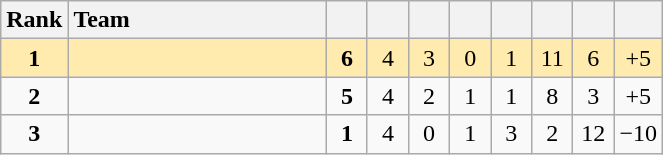<table class="wikitable" style="text-align:center">
<tr>
<th width=30>Rank</th>
<th width=165 style="text-align:left">Team</th>
<th width=20></th>
<th width=20></th>
<th width=20></th>
<th width=20></th>
<th width=20></th>
<th width=20></th>
<th width=20></th>
<th width=20></th>
</tr>
<tr bgcolor="#ffebad">
<td><strong>1</strong></td>
<td align="left"></td>
<td><strong>6</strong></td>
<td>4</td>
<td>3</td>
<td>0</td>
<td>1</td>
<td>11</td>
<td>6</td>
<td>+5</td>
</tr>
<tr>
<td><strong>2</strong></td>
<td align="left"></td>
<td><strong>5</strong></td>
<td>4</td>
<td>2</td>
<td>1</td>
<td>1</td>
<td>8</td>
<td>3</td>
<td>+5</td>
</tr>
<tr>
<td><strong>3</strong></td>
<td align="left"></td>
<td><strong>1</strong></td>
<td>4</td>
<td>0</td>
<td>1</td>
<td>3</td>
<td>2</td>
<td>12</td>
<td>−10</td>
</tr>
</table>
